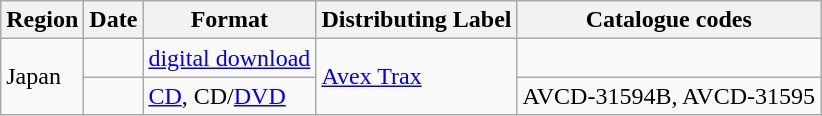<table class="wikitable">
<tr>
<th>Region</th>
<th>Date</th>
<th>Format</th>
<th>Distributing Label</th>
<th>Catalogue codes</th>
</tr>
<tr>
<td rowspan=2>Japan</td>
<td></td>
<td><a href='#'>digital download</a></td>
<td rowspan=2><a href='#'>Avex Trax</a></td>
<td></td>
</tr>
<tr>
<td></td>
<td><a href='#'>CD</a>, CD/<a href='#'>DVD</a></td>
<td>AVCD-31594B, AVCD-31595</td>
</tr>
</table>
